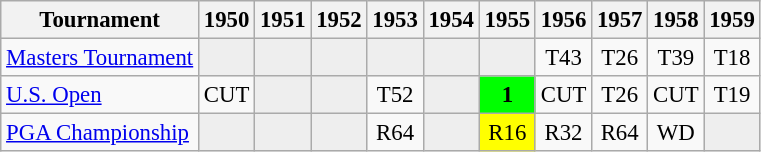<table class="wikitable" style="font-size:95%;text-align:center;">
<tr>
<th>Tournament</th>
<th>1950</th>
<th>1951</th>
<th>1952</th>
<th>1953</th>
<th>1954</th>
<th>1955</th>
<th>1956</th>
<th>1957</th>
<th>1958</th>
<th>1959</th>
</tr>
<tr>
<td align=left><a href='#'>Masters Tournament</a></td>
<td style="background:#eeeeee;"></td>
<td style="background:#eeeeee;"></td>
<td style="background:#eeeeee;"></td>
<td style="background:#eeeeee;"></td>
<td style="background:#eeeeee;"></td>
<td style="background:#eeeeee;"></td>
<td>T43</td>
<td>T26</td>
<td>T39</td>
<td>T18</td>
</tr>
<tr>
<td align=left><a href='#'>U.S. Open</a></td>
<td>CUT</td>
<td style="background:#eeeeee;"></td>
<td style="background:#eeeeee;"></td>
<td>T52</td>
<td style="background:#eeeeee;"></td>
<td style="background:lime;"><strong>1</strong></td>
<td>CUT</td>
<td>T26</td>
<td>CUT</td>
<td>T19</td>
</tr>
<tr>
<td align=left><a href='#'>PGA Championship</a></td>
<td style="background:#eeeeee;"></td>
<td style="background:#eeeeee;"></td>
<td style="background:#eeeeee;"></td>
<td>R64</td>
<td style="background:#eeeeee;"></td>
<td style="background:yellow;">R16</td>
<td>R32</td>
<td>R64</td>
<td>WD</td>
<td style="background:#eeeeee;"></td>
</tr>
</table>
